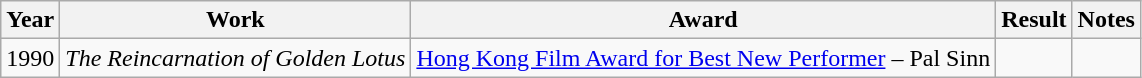<table class="wikitable">
<tr>
<th>Year</th>
<th>Work</th>
<th>Award</th>
<th>Result</th>
<th>Notes</th>
</tr>
<tr>
<td>1990</td>
<td><em>The Reincarnation of Golden Lotus</em></td>
<td><a href='#'>Hong Kong Film Award for Best New Performer</a> – Pal Sinn</td>
<td></td>
<td></td>
</tr>
</table>
